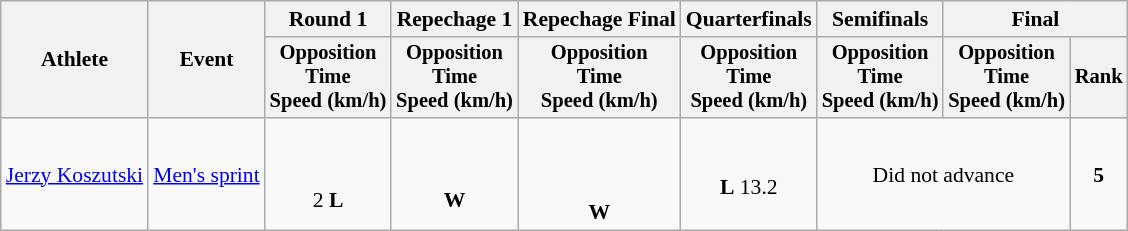<table class="wikitable" style="font-size:90%">
<tr>
<th rowspan="2">Athlete</th>
<th rowspan="2">Event</th>
<th>Round 1</th>
<th>Repechage 1</th>
<th>Repechage Final</th>
<th>Quarterfinals</th>
<th>Semifinals</th>
<th colspan=2>Final</th>
</tr>
<tr style="font-size:95%">
<th>Opposition<br>Time<br>Speed (km/h)</th>
<th>Opposition<br>Time<br>Speed (km/h)</th>
<th>Opposition<br>Time<br>Speed (km/h)</th>
<th>Opposition<br>Time<br>Speed (km/h)</th>
<th>Opposition<br>Time<br>Speed (km/h)</th>
<th>Opposition<br>Time<br>Speed (km/h)</th>
<th>Rank</th>
</tr>
<tr align=center>
<td align=left><a href='#'>Jerzy Koszutski</a></td>
<td align=left rowspan=2><a href='#'>Men's sprint</a></td>
<td><br><br>2 <strong>L</strong></td>
<td><br><br><strong>W</strong></td>
<td><br><br><br><strong>W</strong></td>
<td><br><strong>L</strong> 13.2</td>
<td colspan=2>Did not advance</td>
<td><strong>5</strong></td>
</tr>
</table>
